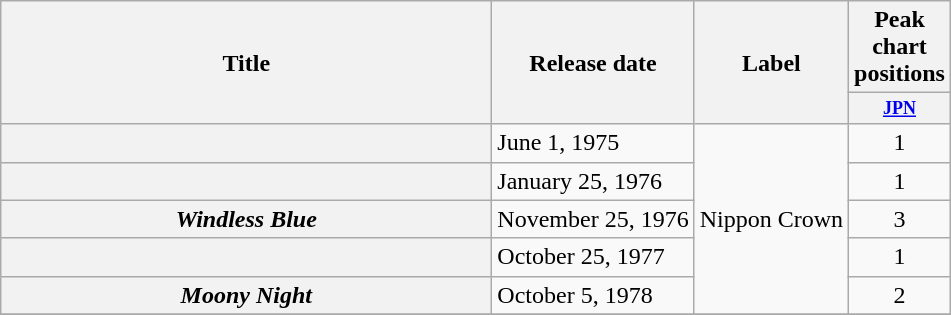<table class="wikitable plainrowheaders" style="text-align:center;">
<tr>
<th rowspan="2" style="width:20em;">Title</th>
<th rowspan="2">Release date</th>
<th rowspan="2">Label</th>
<th colspan="1">Peak chart positions</th>
</tr>
<tr>
<th style="width:3em;font-size:75%"><a href='#'>JPN</a><br></th>
</tr>
<tr>
<th scope="row"></th>
<td align="left">June 1, 1975</td>
<td rowspan="5">Nippon Crown</td>
<td>1</td>
</tr>
<tr>
<th scope="row"></th>
<td align="left">January 25, 1976</td>
<td>1</td>
</tr>
<tr>
<th scope="row"><em>Windless Blue</em></th>
<td align="left">November 25, 1976</td>
<td>3</td>
</tr>
<tr>
<th scope="row"></th>
<td align="left">October 25, 1977</td>
<td>1</td>
</tr>
<tr>
<th scope="row"><em>Moony Night</em></th>
<td align="left">October 5, 1978</td>
<td>2</td>
</tr>
<tr>
</tr>
</table>
